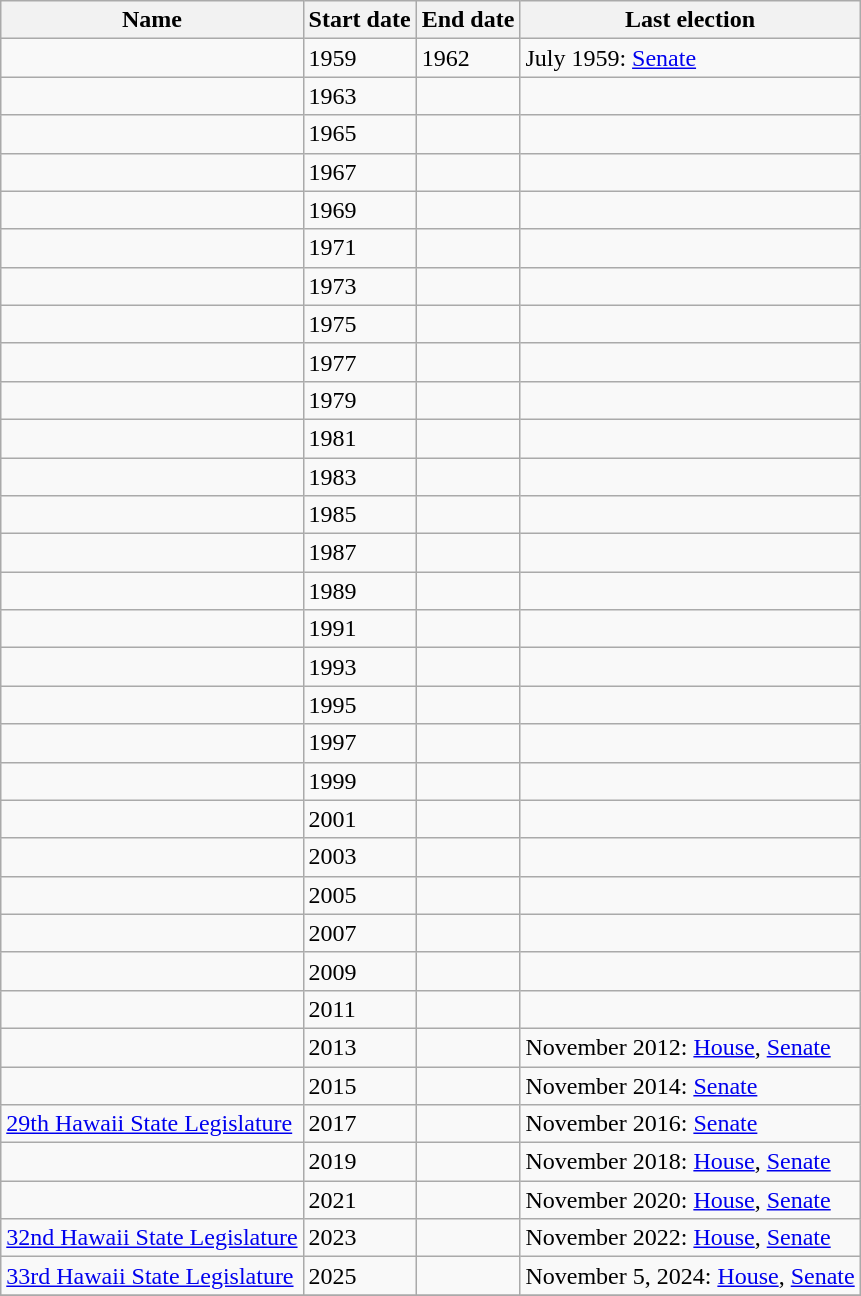<table class="wikitable mw-datatable sticky-header">
<tr>
<th>Name</th>
<th>Start date</th>
<th>End date</th>
<th>Last election</th>
</tr>
<tr>
<td></td>
<td>1959</td>
<td>1962</td>
<td>July 1959: <a href='#'>Senate</a></td>
</tr>
<tr>
<td></td>
<td>1963</td>
<td></td>
<td></td>
</tr>
<tr>
<td></td>
<td>1965</td>
<td></td>
<td></td>
</tr>
<tr>
<td></td>
<td>1967</td>
<td></td>
<td></td>
</tr>
<tr>
<td></td>
<td>1969</td>
<td></td>
<td></td>
</tr>
<tr>
<td></td>
<td>1971</td>
<td></td>
<td></td>
</tr>
<tr>
<td></td>
<td>1973</td>
<td></td>
<td></td>
</tr>
<tr>
<td></td>
<td>1975</td>
<td></td>
<td></td>
</tr>
<tr>
<td></td>
<td>1977</td>
<td></td>
<td></td>
</tr>
<tr>
<td></td>
<td>1979</td>
<td></td>
<td></td>
</tr>
<tr>
<td></td>
<td>1981</td>
<td></td>
<td></td>
</tr>
<tr>
<td></td>
<td>1983</td>
<td></td>
<td></td>
</tr>
<tr>
<td></td>
<td>1985</td>
<td></td>
<td></td>
</tr>
<tr>
<td></td>
<td>1987</td>
<td></td>
<td></td>
</tr>
<tr>
<td></td>
<td>1989</td>
<td></td>
<td></td>
</tr>
<tr>
<td></td>
<td>1991</td>
<td></td>
<td></td>
</tr>
<tr>
<td></td>
<td>1993</td>
<td></td>
<td></td>
</tr>
<tr>
<td></td>
<td>1995</td>
<td></td>
<td></td>
</tr>
<tr>
<td></td>
<td>1997</td>
<td></td>
<td></td>
</tr>
<tr>
<td></td>
<td>1999</td>
<td></td>
<td></td>
</tr>
<tr>
<td></td>
<td>2001</td>
<td></td>
<td></td>
</tr>
<tr>
<td></td>
<td>2003</td>
<td></td>
<td></td>
</tr>
<tr>
<td></td>
<td>2005</td>
<td></td>
<td></td>
</tr>
<tr>
<td></td>
<td>2007</td>
<td></td>
<td></td>
</tr>
<tr>
<td></td>
<td>2009</td>
<td></td>
<td></td>
</tr>
<tr>
<td></td>
<td>2011</td>
<td></td>
<td></td>
</tr>
<tr>
<td></td>
<td>2013</td>
<td></td>
<td>November 2012: <a href='#'>House</a>, <a href='#'>Senate</a></td>
</tr>
<tr>
<td></td>
<td>2015</td>
<td></td>
<td>November 2014: <a href='#'>Senate</a></td>
</tr>
<tr>
<td><a href='#'>29th Hawaii State Legislature</a></td>
<td>2017</td>
<td></td>
<td>November 2016: <a href='#'>Senate</a></td>
</tr>
<tr>
<td></td>
<td>2019</td>
<td></td>
<td>November 2018: <a href='#'>House</a>, <a href='#'>Senate</a></td>
</tr>
<tr>
<td></td>
<td>2021</td>
<td></td>
<td>November 2020: <a href='#'>House</a>, <a href='#'>Senate</a></td>
</tr>
<tr>
<td><a href='#'>32nd Hawaii State Legislature</a></td>
<td>2023</td>
<td></td>
<td>November 2022: <a href='#'>House</a>, <a href='#'>Senate</a></td>
</tr>
<tr>
<td><a href='#'>33rd Hawaii State Legislature</a></td>
<td>2025</td>
<td></td>
<td>November 5, 2024: <a href='#'>House</a>, <a href='#'>Senate</a></td>
</tr>
<tr>
</tr>
</table>
